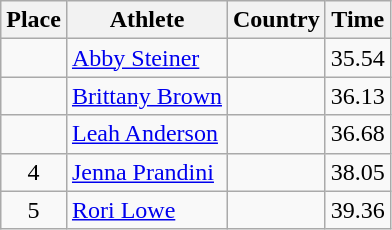<table class="wikitable">
<tr>
<th>Place</th>
<th>Athlete</th>
<th>Country</th>
<th>Time</th>
</tr>
<tr>
<td align=center></td>
<td><a href='#'>Abby Steiner</a></td>
<td></td>
<td>35.54</td>
</tr>
<tr>
<td align=center></td>
<td><a href='#'>Brittany Brown</a></td>
<td></td>
<td>36.13</td>
</tr>
<tr>
<td align=center></td>
<td><a href='#'>Leah Anderson</a></td>
<td></td>
<td>36.68</td>
</tr>
<tr>
<td align=center>4</td>
<td><a href='#'>Jenna Prandini</a></td>
<td></td>
<td>38.05</td>
</tr>
<tr>
<td align=center>5</td>
<td><a href='#'>Rori Lowe</a></td>
<td></td>
<td>39.36</td>
</tr>
</table>
